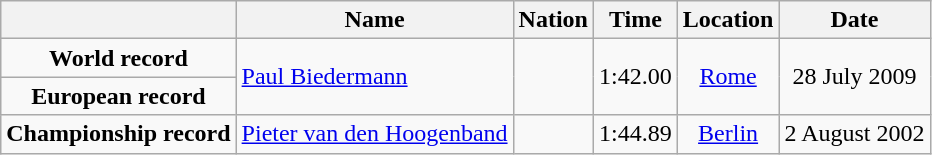<table class=wikitable style=text-align:center>
<tr>
<th></th>
<th>Name</th>
<th>Nation</th>
<th>Time</th>
<th>Location</th>
<th>Date</th>
</tr>
<tr>
<td><strong>World record</strong></td>
<td align=left rowspan=2><a href='#'>Paul Biedermann</a></td>
<td align=left rowspan=2></td>
<td align=left rowspan=2>1:42.00</td>
<td rowspan=2><a href='#'>Rome</a></td>
<td rowspan=2>28 July 2009</td>
</tr>
<tr>
<td><strong>European record</strong></td>
</tr>
<tr>
<td><strong>Championship record</strong></td>
<td align=left><a href='#'>Pieter van den Hoogenband</a></td>
<td align=left></td>
<td align=left>1:44.89</td>
<td><a href='#'>Berlin</a></td>
<td>2 August 2002</td>
</tr>
</table>
